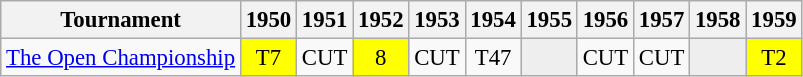<table class="wikitable" style="font-size:95%;text-align:center;">
<tr>
<th>Tournament</th>
<th>1950</th>
<th>1951</th>
<th>1952</th>
<th>1953</th>
<th>1954</th>
<th>1955</th>
<th>1956</th>
<th>1957</th>
<th>1958</th>
<th>1959</th>
</tr>
<tr>
<td align=left><a href='#'>The Open Championship</a></td>
<td style="background:yellow;">T7</td>
<td>CUT</td>
<td style="background:yellow;">8</td>
<td>CUT</td>
<td>T47</td>
<td style="background:#eeeeee;"></td>
<td>CUT</td>
<td>CUT</td>
<td style="background:#eeeeee;"></td>
<td style="background:yellow;">T2</td>
</tr>
</table>
